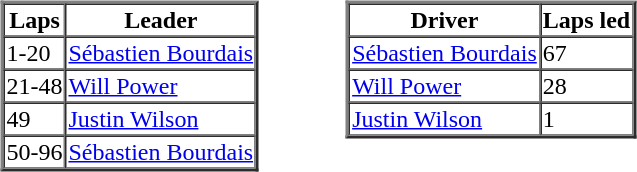<table>
<tr>
<td valign="top"><br><table border=2 cellspacing=0>
<tr>
<th>Laps</th>
<th>Leader</th>
</tr>
<tr>
<td>1-20</td>
<td><a href='#'>Sébastien Bourdais</a></td>
</tr>
<tr>
<td>21-48</td>
<td><a href='#'>Will Power</a></td>
</tr>
<tr>
<td>49</td>
<td><a href='#'>Justin Wilson</a></td>
</tr>
<tr>
<td>50-96</td>
<td><a href='#'>Sébastien Bourdais</a></td>
</tr>
</table>
</td>
<td width="50"> </td>
<td valign="top"><br><table border=2 cellspacing=0>
<tr>
<th>Driver</th>
<th>Laps led</th>
</tr>
<tr>
<td><a href='#'>Sébastien Bourdais</a></td>
<td>67</td>
</tr>
<tr>
<td><a href='#'>Will Power</a></td>
<td>28</td>
</tr>
<tr>
<td><a href='#'>Justin Wilson</a></td>
<td>1</td>
</tr>
</table>
</td>
</tr>
</table>
